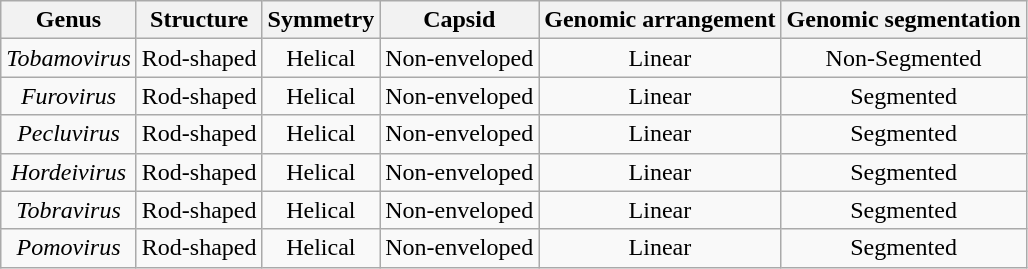<table class="wikitable sortable" style="text-align:center">
<tr>
<th>Genus</th>
<th>Structure</th>
<th>Symmetry</th>
<th>Capsid</th>
<th>Genomic arrangement</th>
<th>Genomic segmentation</th>
</tr>
<tr>
<td><em>Tobamovirus</em></td>
<td>Rod-shaped</td>
<td>Helical</td>
<td>Non-enveloped</td>
<td>Linear</td>
<td>Non-Segmented</td>
</tr>
<tr>
<td><em>Furovirus</em></td>
<td>Rod-shaped</td>
<td>Helical</td>
<td>Non-enveloped</td>
<td>Linear</td>
<td>Segmented</td>
</tr>
<tr>
<td><em>Pecluvirus</em></td>
<td>Rod-shaped</td>
<td>Helical</td>
<td>Non-enveloped</td>
<td>Linear</td>
<td>Segmented</td>
</tr>
<tr>
<td><em>Hordeivirus</em></td>
<td>Rod-shaped</td>
<td>Helical</td>
<td>Non-enveloped</td>
<td>Linear</td>
<td>Segmented</td>
</tr>
<tr>
<td><em>Tobravirus</em></td>
<td>Rod-shaped</td>
<td>Helical</td>
<td>Non-enveloped</td>
<td>Linear</td>
<td>Segmented</td>
</tr>
<tr>
<td><em>Pomovirus</em></td>
<td>Rod-shaped</td>
<td>Helical</td>
<td>Non-enveloped</td>
<td>Linear</td>
<td>Segmented</td>
</tr>
</table>
